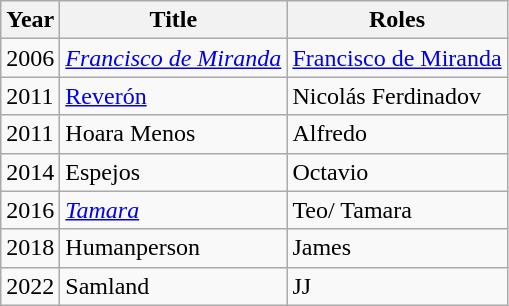<table class="wikitable sortable">
<tr>
<th>Year</th>
<th>Title</th>
<th>Roles</th>
</tr>
<tr>
<td>2006</td>
<td><em><a href='#'>Francisco de Miranda</a></em></td>
<td><a href='#'>Francisco de Miranda</a></td>
</tr>
<tr>
<td>2011</td>
<td><a href='#'>Reverón</a></td>
<td>Nicolás Ferdinadov</td>
</tr>
<tr>
<td>2011</td>
<td>Hoara Menos</td>
<td>Alfredo</td>
</tr>
<tr>
<td>2014</td>
<td>Espejos</td>
<td>Octavio</td>
</tr>
<tr>
<td>2016</td>
<td><em><a href='#'>Tamara</a></td>
<td>Teo/ Tamara</td>
</tr>
<tr>
<td>2018</td>
<td>Humanperson</td>
<td>James</td>
</tr>
<tr>
<td>2022</td>
<td>Samland</td>
<td>JJ</td>
</tr>
</table>
